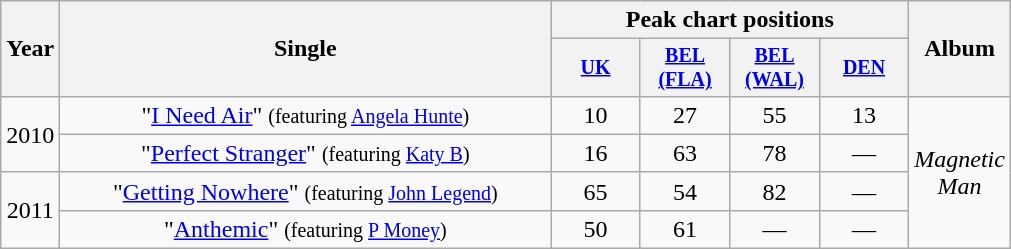<table class="wikitable" style="text-align:center;">
<tr>
<th scope="col" rowspan="2">Year</th>
<th scope="col" rowspan="2" style="width:20em;">Single</th>
<th scope="col" colspan="4">Peak chart positions</th>
<th scope="col" rowspan="2">Album</th>
</tr>
<tr style=font-size:smaller>
<th scope="col" style="width:4em;font-size:100%;"><a href='#'>UK</a></th>
<th scope="col" style="width:4em;font-size:100%;"><a href='#'>BEL<br>(FLA)</a><br></th>
<th scope="col" style="width:4em;font-size:100%;"><a href='#'>BEL<br>(WAL)</a><br></th>
<th scope="col" style="width:4em;font-size:100%;"><a href='#'>DEN</a><br></th>
</tr>
<tr>
<td rowspan="2">2010</td>
<td>"<a href='#'>I Need Air</a>" <small>(featuring <a href='#'>Angela Hunte</a>)</small></td>
<td>10</td>
<td>27</td>
<td>55</td>
<td>13</td>
<td rowspan="4"><em>Magnetic<br>Man</em></td>
</tr>
<tr>
<td>"<a href='#'>Perfect Stranger</a>" <small>(featuring <a href='#'>Katy B</a>)</small></td>
<td>16</td>
<td>63</td>
<td>78</td>
<td>—</td>
</tr>
<tr>
<td rowspan="2">2011</td>
<td>"<a href='#'>Getting Nowhere</a>" <small>(featuring <a href='#'>John Legend</a>)</small></td>
<td>65</td>
<td>54</td>
<td>82</td>
<td>—</td>
</tr>
<tr>
<td>"<a href='#'>Anthemic</a>" <small>(featuring <a href='#'>P Money</a>)</small></td>
<td>50</td>
<td>61</td>
<td>—</td>
<td>—</td>
</tr>
</table>
